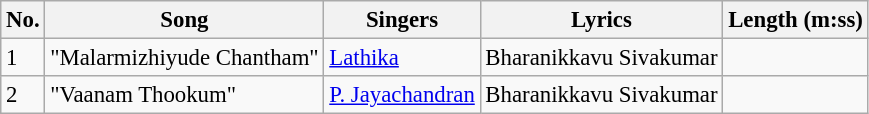<table class="wikitable" style="font-size:95%;">
<tr>
<th>No.</th>
<th>Song</th>
<th>Singers</th>
<th>Lyrics</th>
<th>Length (m:ss)</th>
</tr>
<tr>
<td>1</td>
<td>"Malarmizhiyude Chantham"</td>
<td><a href='#'>Lathika</a></td>
<td>Bharanikkavu Sivakumar</td>
<td></td>
</tr>
<tr>
<td>2</td>
<td>"Vaanam Thookum"</td>
<td><a href='#'>P. Jayachandran</a></td>
<td>Bharanikkavu Sivakumar</td>
<td></td>
</tr>
</table>
